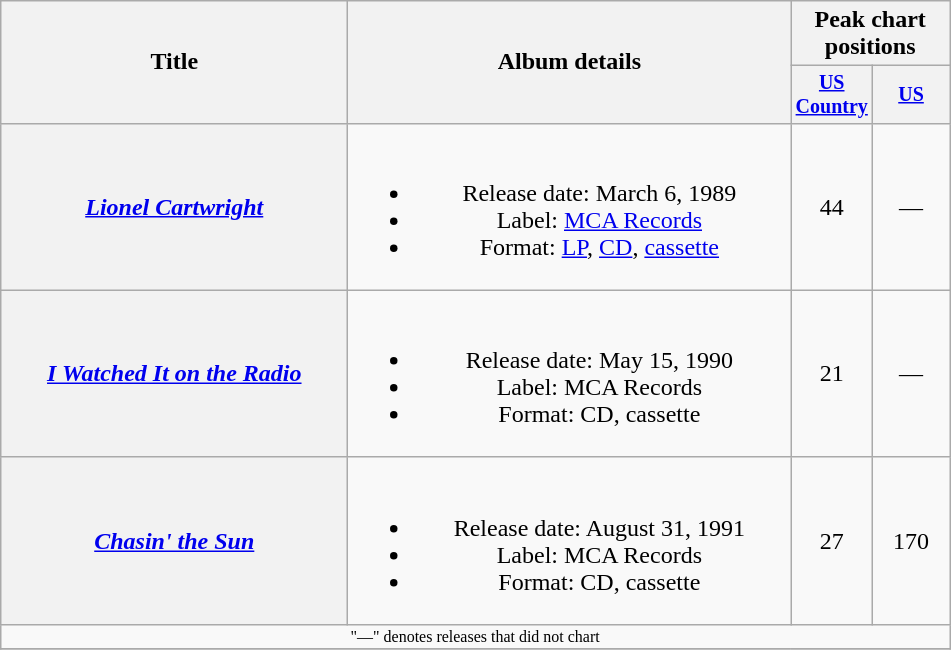<table class="wikitable plainrowheaders" style="text-align:center;">
<tr>
<th rowspan="2" style="width:14em;">Title</th>
<th rowspan="2" style="width:18em;">Album details</th>
<th colspan="2">Peak chart<br>positions</th>
</tr>
<tr style="font-size:smaller;">
<th width="45"><a href='#'>US Country</a></th>
<th width="45"><a href='#'>US</a></th>
</tr>
<tr>
<th scope="row"><em><a href='#'>Lionel Cartwright</a></em></th>
<td><br><ul><li>Release date: March 6, 1989</li><li>Label: <a href='#'>MCA Records</a></li><li>Format: <a href='#'>LP</a>, <a href='#'>CD</a>, <a href='#'>cassette</a></li></ul></td>
<td>44</td>
<td>—</td>
</tr>
<tr>
<th scope="row"><em><a href='#'>I Watched It on the Radio</a></em></th>
<td><br><ul><li>Release date: May 15, 1990</li><li>Label: MCA Records</li><li>Format: CD, cassette</li></ul></td>
<td>21</td>
<td>—</td>
</tr>
<tr>
<th scope="row"><em><a href='#'>Chasin' the Sun</a></em></th>
<td><br><ul><li>Release date: August 31, 1991</li><li>Label: MCA Records</li><li>Format: CD, cassette</li></ul></td>
<td>27</td>
<td>170</td>
</tr>
<tr>
<td colspan="4" style="font-size:8pt">"—" denotes releases that did not chart</td>
</tr>
<tr>
</tr>
</table>
